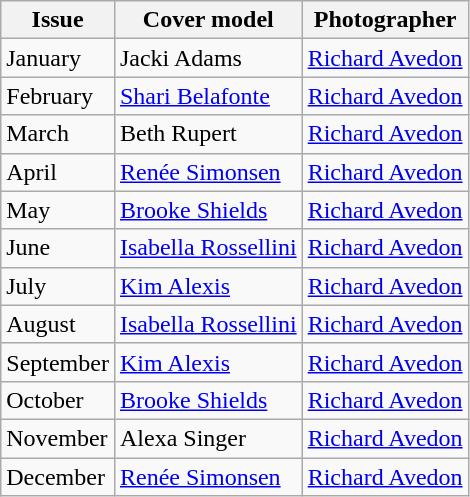<table class="sortable wikitable">
<tr>
<th>Issue</th>
<th>Cover model</th>
<th>Photographer</th>
</tr>
<tr>
<td>January</td>
<td>Jacki Adams</td>
<td><a href='#'>Richard Avedon</a></td>
</tr>
<tr>
<td>February</td>
<td><a href='#'>Shari Belafonte</a></td>
<td><a href='#'>Richard Avedon</a></td>
</tr>
<tr>
<td>March</td>
<td>Beth Rupert</td>
<td><a href='#'>Richard Avedon</a></td>
</tr>
<tr>
<td>April</td>
<td><a href='#'>Renée Simonsen</a></td>
<td><a href='#'>Richard Avedon</a></td>
</tr>
<tr>
<td>May</td>
<td><a href='#'>Brooke Shields</a></td>
<td><a href='#'>Richard Avedon</a></td>
</tr>
<tr>
<td>June</td>
<td><a href='#'>Isabella Rossellini</a></td>
<td><a href='#'>Richard Avedon</a></td>
</tr>
<tr>
<td>July</td>
<td><a href='#'>Kim Alexis</a></td>
<td><a href='#'>Richard Avedon</a></td>
</tr>
<tr>
<td>August</td>
<td><a href='#'>Isabella Rossellini</a></td>
<td><a href='#'>Richard Avedon</a></td>
</tr>
<tr>
<td>September</td>
<td><a href='#'>Kim Alexis</a></td>
<td><a href='#'>Richard Avedon</a></td>
</tr>
<tr>
<td>October</td>
<td><a href='#'>Brooke Shields</a></td>
<td><a href='#'>Richard Avedon</a></td>
</tr>
<tr>
<td>November</td>
<td>Alexa Singer</td>
<td><a href='#'>Richard Avedon</a></td>
</tr>
<tr>
<td>December</td>
<td><a href='#'>Renée Simonsen</a></td>
<td><a href='#'>Richard Avedon</a></td>
</tr>
</table>
